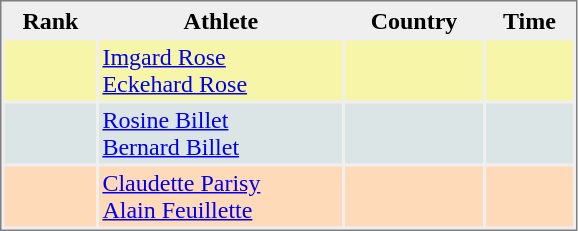<table style="border-style:solid;border-width:1px;border-color:#808080;background-color:#EFEFEF" cellspacing="2" cellpadding="2" width="385px">
<tr bgcolor="#EFEFEF">
<th>Rank</th>
<th>Athlete</th>
<th>Country</th>
<th>Time</th>
</tr>
<tr bgcolor="#F7F6A8">
<td align=center></td>
<td><a href='#'>Imgard Rose</a><br><a href='#'>Eckehard Rose</a></td>
<td></td>
<td align="right"></td>
</tr>
<tr bgcolor="#DCE5E5">
<td align=center></td>
<td><a href='#'>Rosine Billet</a><br><a href='#'>Bernard Billet</a></td>
<td></td>
<td align="right"></td>
</tr>
<tr bgcolor="#FFDAB9">
<td align=center></td>
<td><a href='#'>Claudette Parisy</a><br><a href='#'>Alain Feuillette</a></td>
<td></td>
<td align="right"></td>
</tr>
</table>
